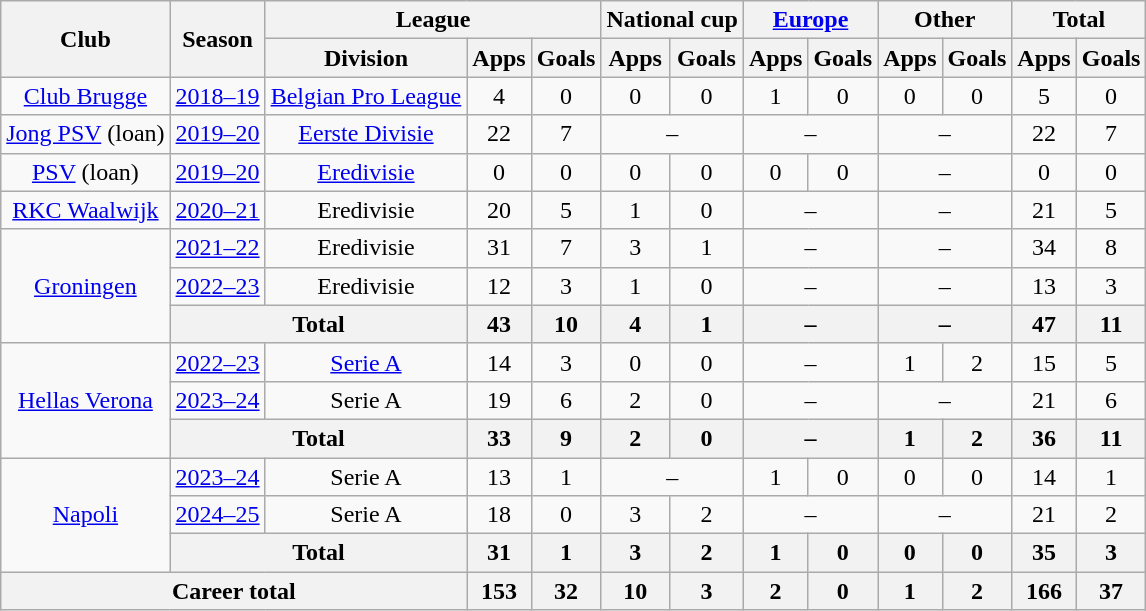<table class="wikitable" style="text-align:center">
<tr>
<th rowspan="2">Club</th>
<th rowspan="2">Season</th>
<th colspan="3">League</th>
<th colspan="2">National cup</th>
<th colspan="2"><a href='#'>Europe</a></th>
<th colspan="2">Other</th>
<th colspan="2">Total</th>
</tr>
<tr>
<th>Division</th>
<th>Apps</th>
<th>Goals</th>
<th>Apps</th>
<th>Goals</th>
<th>Apps</th>
<th>Goals</th>
<th>Apps</th>
<th>Goals</th>
<th>Apps</th>
<th>Goals</th>
</tr>
<tr>
<td><a href='#'>Club Brugge</a></td>
<td><a href='#'>2018–19</a></td>
<td><a href='#'>Belgian Pro League</a></td>
<td>4</td>
<td>0</td>
<td>0</td>
<td>0</td>
<td>1</td>
<td>0</td>
<td>0</td>
<td>0</td>
<td>5</td>
<td>0</td>
</tr>
<tr>
<td><a href='#'>Jong PSV</a> (loan)</td>
<td><a href='#'>2019–20</a></td>
<td><a href='#'>Eerste Divisie</a></td>
<td>22</td>
<td>7</td>
<td colspan="2">–</td>
<td colspan="2">–</td>
<td colspan="2">–</td>
<td>22</td>
<td>7</td>
</tr>
<tr>
<td><a href='#'>PSV</a> (loan)</td>
<td><a href='#'>2019–20</a></td>
<td><a href='#'>Eredivisie</a></td>
<td>0</td>
<td>0</td>
<td>0</td>
<td>0</td>
<td>0</td>
<td>0</td>
<td colspan="2">–</td>
<td>0</td>
<td>0</td>
</tr>
<tr>
<td><a href='#'>RKC Waalwijk</a></td>
<td><a href='#'>2020–21</a></td>
<td>Eredivisie</td>
<td>20</td>
<td>5</td>
<td>1</td>
<td>0</td>
<td colspan="2">–</td>
<td colspan="2">–</td>
<td>21</td>
<td>5</td>
</tr>
<tr>
<td rowspan="3"><a href='#'>Groningen</a></td>
<td><a href='#'>2021–22</a></td>
<td>Eredivisie</td>
<td>31</td>
<td>7</td>
<td>3</td>
<td>1</td>
<td colspan="2">–</td>
<td colspan="2">–</td>
<td>34</td>
<td>8</td>
</tr>
<tr>
<td><a href='#'>2022–23</a></td>
<td>Eredivisie</td>
<td>12</td>
<td>3</td>
<td>1</td>
<td>0</td>
<td colspan="2">–</td>
<td colspan="2">–</td>
<td>13</td>
<td>3</td>
</tr>
<tr>
<th colspan="2">Total</th>
<th>43</th>
<th>10</th>
<th>4</th>
<th>1</th>
<th colspan="2">–</th>
<th colspan="2">–</th>
<th>47</th>
<th>11</th>
</tr>
<tr>
<td rowspan="3"><a href='#'>Hellas Verona</a></td>
<td><a href='#'>2022–23</a></td>
<td><a href='#'>Serie A</a></td>
<td>14</td>
<td>3</td>
<td>0</td>
<td>0</td>
<td colspan="2">–</td>
<td>1</td>
<td>2</td>
<td>15</td>
<td>5</td>
</tr>
<tr>
<td><a href='#'>2023–24</a></td>
<td>Serie A</td>
<td>19</td>
<td>6</td>
<td>2</td>
<td>0</td>
<td colspan="2">–</td>
<td colspan="2">–</td>
<td>21</td>
<td>6</td>
</tr>
<tr>
<th colspan="2">Total</th>
<th>33</th>
<th>9</th>
<th>2</th>
<th>0</th>
<th colspan="2">–</th>
<th>1</th>
<th>2</th>
<th>36</th>
<th>11</th>
</tr>
<tr>
<td rowspan="3"><a href='#'>Napoli</a></td>
<td><a href='#'>2023–24</a></td>
<td>Serie A</td>
<td>13</td>
<td>1</td>
<td colspan="2">–</td>
<td>1</td>
<td>0</td>
<td>0</td>
<td>0</td>
<td>14</td>
<td>1</td>
</tr>
<tr>
<td><a href='#'>2024–25</a></td>
<td>Serie A</td>
<td>18</td>
<td>0</td>
<td>3</td>
<td>2</td>
<td colspan="2">–</td>
<td colspan="2">–</td>
<td>21</td>
<td>2</td>
</tr>
<tr>
<th colspan="2">Total</th>
<th>31</th>
<th>1</th>
<th>3</th>
<th>2</th>
<th>1</th>
<th>0</th>
<th>0</th>
<th>0</th>
<th>35</th>
<th>3</th>
</tr>
<tr>
<th colspan="3">Career total</th>
<th>153</th>
<th>32</th>
<th>10</th>
<th>3</th>
<th>2</th>
<th>0</th>
<th>1</th>
<th>2</th>
<th>166</th>
<th>37</th>
</tr>
</table>
